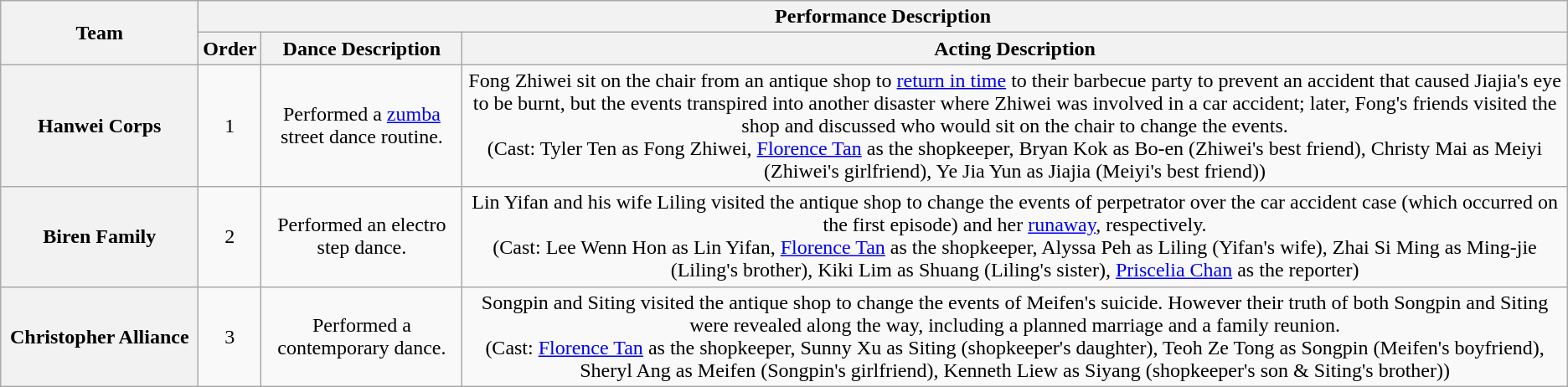<table class= "wikitable plainrowheaders" style="text-align: center;">
<tr>
<th style="width:150px;" rowspan=2>Team</th>
<th colspan=4>Performance Description</th>
</tr>
<tr>
<th>Order</th>
<th>Dance Description</th>
<th>Acting Description</th>
</tr>
<tr>
<th>Hanwei Corps</th>
<td>1</td>
<td>Performed a <a href='#'>zumba</a> street dance routine.</td>
<td>Fong Zhiwei sit on the chair from an antique shop to <a href='#'>return in time</a> to their barbecue party to prevent an accident that caused Jiajia's eye to be burnt, but the events transpired into another disaster where Zhiwei was involved in a car accident; later, Fong's friends visited the shop and discussed who would sit on the chair to change the events.<br>(Cast: Tyler Ten as Fong Zhiwei, <a href='#'>Florence Tan</a> as the shopkeeper, Bryan Kok as Bo-en (Zhiwei's best friend), Christy Mai as Meiyi (Zhiwei's girlfriend), Ye Jia Yun as Jiajia (Meiyi's best friend))</td>
</tr>
<tr>
<th>Biren Family</th>
<td>2</td>
<td>Performed an electro step dance.</td>
<td>Lin Yifan and his wife Liling visited the antique shop to change the events of perpetrator over the car accident case (which occurred on the first episode) and her <a href='#'>runaway</a>, respectively.<br>(Cast: Lee Wenn Hon as Lin Yifan, <a href='#'>Florence Tan</a> as the shopkeeper, Alyssa Peh as Liling (Yifan's wife), Zhai Si Ming as Ming-jie (Liling's brother), Kiki Lim as Shuang (Liling's sister), <a href='#'>Priscelia Chan</a> as the reporter)</td>
</tr>
<tr>
<th>Christopher Alliance</th>
<td>3</td>
<td>Performed a contemporary dance.</td>
<td>Songpin and Siting visited the antique shop to change the events of Meifen's suicide. However their truth of both Songpin and Siting were revealed along the way, including a planned marriage and a family reunion.<br>(Cast: <a href='#'>Florence Tan</a> as the shopkeeper, Sunny Xu as Siting (shopkeeper's daughter), Teoh Ze Tong as Songpin (Meifen's boyfriend), Sheryl Ang as Meifen (Songpin's girlfriend), Kenneth Liew as Siyang (shopkeeper's son & Siting's brother))</td>
</tr>
</table>
